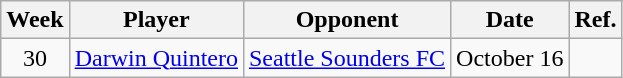<table class="wikitable">
<tr>
<th>Week</th>
<th>Player</th>
<th>Opponent</th>
<th>Date</th>
<th>Ref.</th>
</tr>
<tr>
<td align=center>30</td>
<td> <a href='#'>Darwin Quintero</a></td>
<td><a href='#'>Seattle Sounders FC</a></td>
<td>October 16</td>
<td></td>
</tr>
</table>
